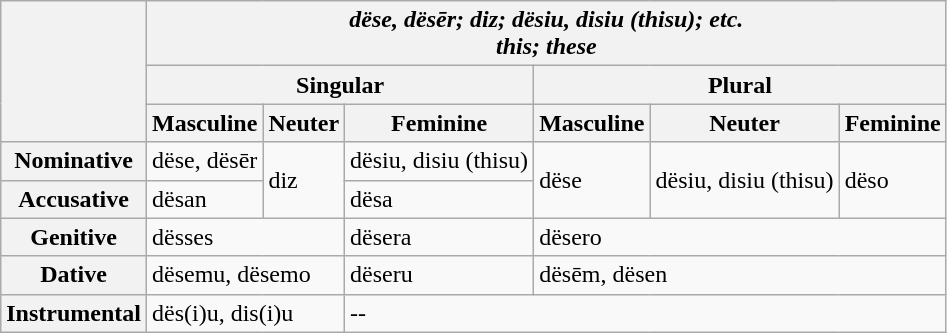<table class="wikitable">
<tr>
<th rowspan="3"></th>
<th colspan="6"><strong><em>dëse, dësēr; diz; dësiu, disiu (thisu)<em>; etc.<br> this; these<strong></th>
</tr>
<tr>
<th colspan="3"></strong>Singular<strong></th>
<th colspan="3"></strong>Plural<strong></th>
</tr>
<tr>
<th></strong>Masculine<strong></th>
<th></strong>Neuter<strong></th>
<th></strong>Feminine<strong></th>
<th></strong>Masculine<strong></th>
<th></strong>Neuter<strong></th>
<th></strong>Feminine<strong></th>
</tr>
<tr>
<th></strong>Nominative<strong></th>
<td>dëse, dësēr</td>
<td rowspan="2">diz</td>
<td>dësiu, disiu (thisu)</td>
<td rowspan="2">dëse</td>
<td rowspan="2">dësiu, disiu (thisu)</td>
<td rowspan="2">dëso</td>
</tr>
<tr>
<th></strong>Accusative<strong></th>
<td>dësan</td>
<td>dësa</td>
</tr>
<tr>
<th></strong>Genitive<strong></th>
<td colspan="2">dësses</td>
<td>dësera</td>
<td colspan="3">dësero</td>
</tr>
<tr>
<th></strong>Dative<strong></th>
<td colspan="2">dësemu, dësemo</td>
<td>dëseru</td>
<td colspan="3">dësēm, dësen</td>
</tr>
<tr>
<th></strong>Instrumental<strong></th>
<td colspan="2">dës(i)u, dis(i)u</td>
<td colspan="4">--</td>
</tr>
</table>
